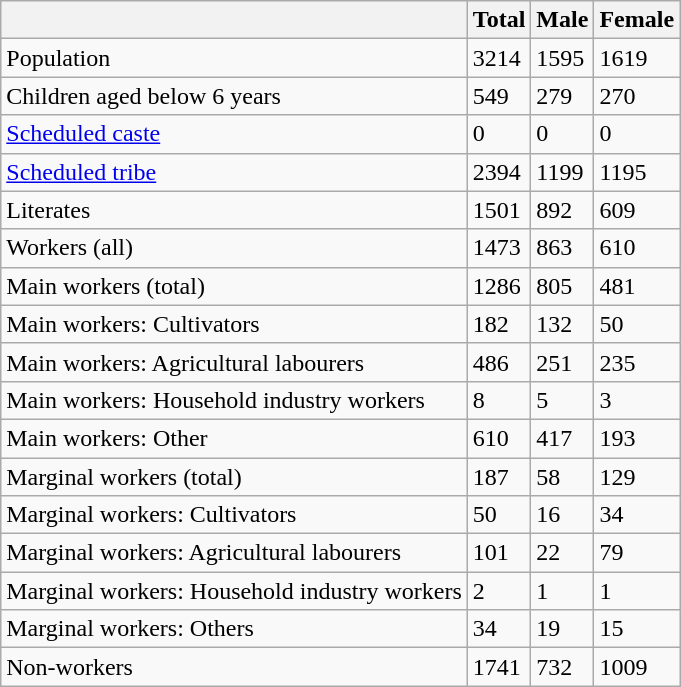<table class="wikitable sortable">
<tr>
<th></th>
<th>Total</th>
<th>Male</th>
<th>Female</th>
</tr>
<tr>
<td>Population</td>
<td>3214</td>
<td>1595</td>
<td>1619</td>
</tr>
<tr>
<td>Children aged below 6 years</td>
<td>549</td>
<td>279</td>
<td>270</td>
</tr>
<tr>
<td><a href='#'>Scheduled caste</a></td>
<td>0</td>
<td>0</td>
<td>0</td>
</tr>
<tr>
<td><a href='#'>Scheduled tribe</a></td>
<td>2394</td>
<td>1199</td>
<td>1195</td>
</tr>
<tr>
<td>Literates</td>
<td>1501</td>
<td>892</td>
<td>609</td>
</tr>
<tr>
<td>Workers (all)</td>
<td>1473</td>
<td>863</td>
<td>610</td>
</tr>
<tr>
<td>Main workers (total)</td>
<td>1286</td>
<td>805</td>
<td>481</td>
</tr>
<tr>
<td>Main workers: Cultivators</td>
<td>182</td>
<td>132</td>
<td>50</td>
</tr>
<tr>
<td>Main workers: Agricultural labourers</td>
<td>486</td>
<td>251</td>
<td>235</td>
</tr>
<tr>
<td>Main workers: Household industry workers</td>
<td>8</td>
<td>5</td>
<td>3</td>
</tr>
<tr>
<td>Main workers: Other</td>
<td>610</td>
<td>417</td>
<td>193</td>
</tr>
<tr>
<td>Marginal workers (total)</td>
<td>187</td>
<td>58</td>
<td>129</td>
</tr>
<tr>
<td>Marginal workers: Cultivators</td>
<td>50</td>
<td>16</td>
<td>34</td>
</tr>
<tr>
<td>Marginal workers: Agricultural labourers</td>
<td>101</td>
<td>22</td>
<td>79</td>
</tr>
<tr>
<td>Marginal workers: Household industry workers</td>
<td>2</td>
<td>1</td>
<td>1</td>
</tr>
<tr>
<td>Marginal workers: Others</td>
<td>34</td>
<td>19</td>
<td>15</td>
</tr>
<tr>
<td>Non-workers</td>
<td>1741</td>
<td>732</td>
<td>1009</td>
</tr>
</table>
